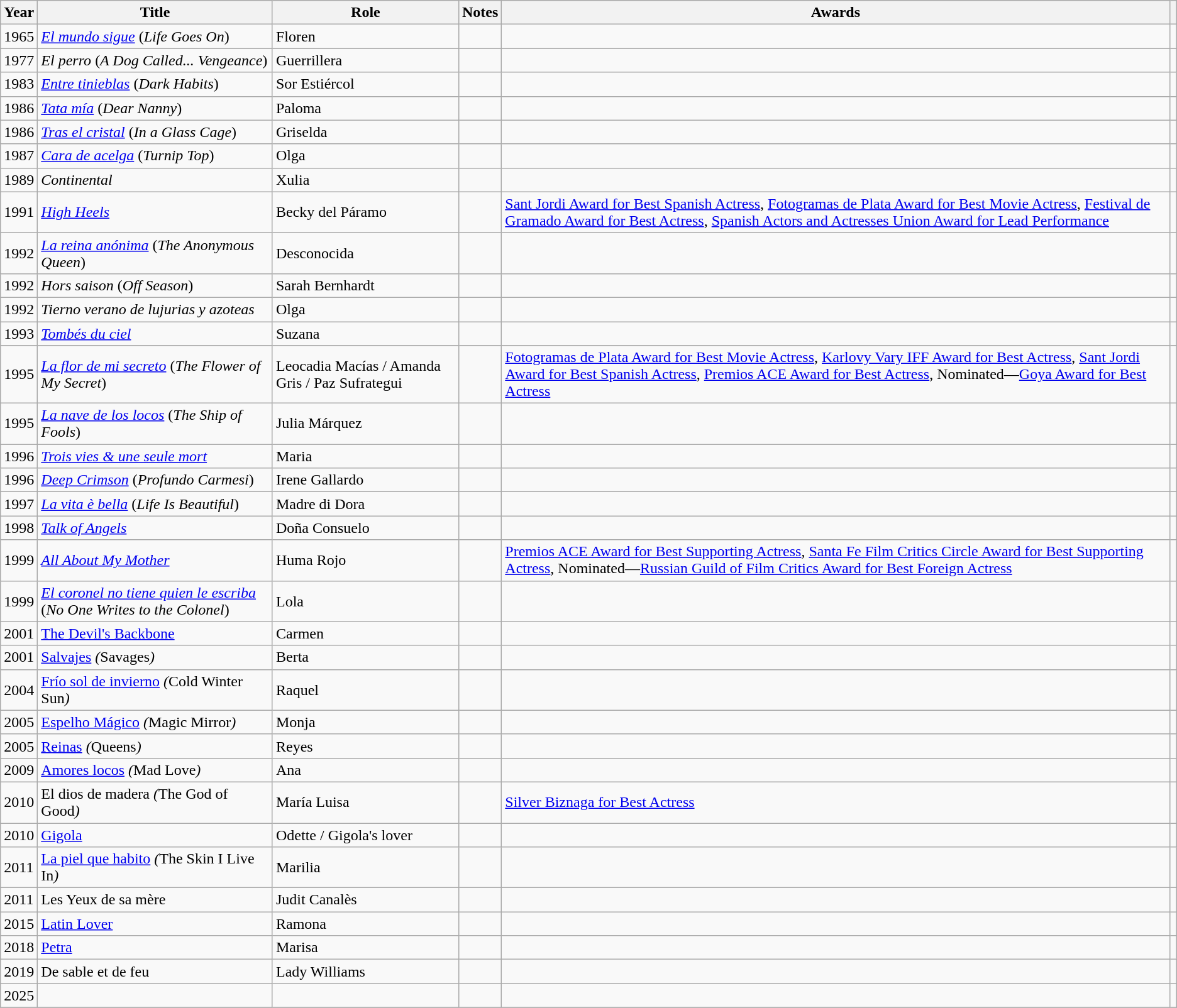<table class="wikitable sortable">
<tr>
<th>Year</th>
<th>Title</th>
<th>Role</th>
<th>Notes</th>
<th class="unsortable">Awards</th>
<th class="unsortable"></th>
</tr>
<tr>
<td>1965</td>
<td><em><a href='#'>El mundo sigue</a></em> (<em>Life Goes On</em>)</td>
<td>Floren</td>
<td></td>
<td></td>
<td align = "center"></td>
</tr>
<tr>
<td>1977</td>
<td><em>El perro</em> (<em>A Dog Called... Vengeance</em>)</td>
<td>Guerrillera</td>
<td></td>
<td></td>
<td></td>
</tr>
<tr>
<td>1983</td>
<td><em><a href='#'>Entre tinieblas</a></em> (<em>Dark Habits</em>)</td>
<td>Sor Estiércol</td>
<td></td>
<td></td>
<td></td>
</tr>
<tr>
<td>1986</td>
<td><em><a href='#'>Tata mía</a></em> (<em>Dear Nanny</em>)</td>
<td>Paloma</td>
<td></td>
<td></td>
<td align= "center"></td>
</tr>
<tr>
<td>1986</td>
<td><em><a href='#'>Tras el cristal</a></em> (<em>In a Glass Cage</em>)</td>
<td>Griselda</td>
<td></td>
<td></td>
<td align = "center"></td>
</tr>
<tr>
<td>1987</td>
<td><em><a href='#'>Cara de acelga</a></em> (<em>Turnip Top</em>)</td>
<td>Olga</td>
<td></td>
<td></td>
<td align = "center"></td>
</tr>
<tr>
<td>1989</td>
<td><em>Continental</em></td>
<td>Xulia</td>
<td></td>
<td></td>
<td></td>
</tr>
<tr>
<td>1991</td>
<td><em><a href='#'>High Heels</a></em></td>
<td>Becky del Páramo</td>
<td></td>
<td><a href='#'>Sant Jordi Award for Best Spanish Actress</a>, <a href='#'>Fotogramas de Plata Award for Best Movie Actress</a>, <a href='#'>Festival de Gramado Award for Best Actress</a>, <a href='#'>Spanish Actors and Actresses Union Award for Lead Performance</a></td>
<td align = "center"></td>
</tr>
<tr>
<td>1992</td>
<td><em><a href='#'>La reina anónima</a></em> (<em>The Anonymous Queen</em>)</td>
<td>Desconocida</td>
<td></td>
<td></td>
<td align = "center"></td>
</tr>
<tr>
<td>1992</td>
<td><em>Hors saison</em> (<em>Off Season</em>)</td>
<td>Sarah Bernhardt</td>
<td></td>
<td></td>
<td></td>
</tr>
<tr>
<td>1992</td>
<td><em>Tierno verano de lujurias y azoteas</em></td>
<td>Olga</td>
<td></td>
<td></td>
<td></td>
</tr>
<tr>
<td>1993</td>
<td><em><a href='#'>Tombés du ciel</a></em></td>
<td>Suzana</td>
<td></td>
<td></td>
<td></td>
</tr>
<tr>
<td>1995</td>
<td><em><a href='#'>La flor de mi secreto</a></em> (<em>The Flower of My Secret</em>)</td>
<td>Leocadia Macías / Amanda Gris / Paz Sufrategui</td>
<td></td>
<td><a href='#'>Fotogramas de Plata Award for Best Movie Actress</a>, <a href='#'>Karlovy Vary IFF Award for Best Actress</a>, <a href='#'>Sant Jordi Award for Best Spanish Actress</a>, <a href='#'>Premios ACE Award for Best Actress</a>, Nominated—<a href='#'>Goya Award for Best Actress</a></td>
<td></td>
</tr>
<tr>
<td>1995</td>
<td><em><a href='#'>La nave de los locos</a></em> (<em>The Ship of Fools</em>)</td>
<td>Julia Márquez</td>
<td></td>
<td></td>
<td></td>
</tr>
<tr>
<td>1996</td>
<td><em><a href='#'>Trois vies & une seule mort</a></em></td>
<td>Maria</td>
<td></td>
<td></td>
<td></td>
</tr>
<tr>
<td>1996</td>
<td><em><a href='#'>Deep Crimson</a></em> (<em>Profundo Carmesi</em>)</td>
<td>Irene Gallardo</td>
<td></td>
<td></td>
<td></td>
</tr>
<tr>
<td>1997</td>
<td><em><a href='#'>La vita è bella</a></em> (<em>Life Is Beautiful</em>)</td>
<td>Madre di Dora</td>
<td></td>
<td></td>
<td></td>
</tr>
<tr>
<td>1998</td>
<td><em><a href='#'>Talk of Angels</a></em></td>
<td>Doña Consuelo</td>
<td></td>
<td></td>
<td></td>
</tr>
<tr>
<td>1999</td>
<td><em><a href='#'>All About My Mother</a></em></td>
<td>Huma Rojo</td>
<td></td>
<td><a href='#'>Premios ACE Award for Best Supporting Actress</a>, <a href='#'>Santa Fe Film Critics Circle Award for Best Supporting Actress</a>, Nominated—<a href='#'>Russian Guild of Film Critics Award for Best Foreign Actress</a></td>
<td></td>
</tr>
<tr>
<td>1999</td>
<td><em><a href='#'>El coronel no tiene quien le escriba</a></em> (<em>No One Writes to the Colonel</em>)<em></td>
<td>Lola</td>
<td></td>
<td></td>
<td></td>
</tr>
<tr>
<td>2001</td>
<td></em><a href='#'>The Devil's Backbone</a><em></td>
<td>Carmen</td>
<td></td>
<td></td>
<td></td>
</tr>
<tr>
<td>2001</td>
<td></em><a href='#'>Salvajes</a><em> (</em>Savages<em>)</td>
<td>Berta</td>
<td></td>
<td></td>
<td align = "center"></td>
</tr>
<tr>
<td>2004</td>
<td></em><a href='#'>Frío sol de invierno</a><em> (</em>Cold Winter Sun<em>)</td>
<td>Raquel</td>
<td></td>
<td></td>
<td align = "center"></td>
</tr>
<tr>
<td>2005</td>
<td></em><a href='#'>Espelho Mágico</a><em> (</em>Magic Mirror<em>)</td>
<td>Monja</td>
<td></td>
<td></td>
<td></td>
</tr>
<tr>
<td>2005</td>
<td></em><a href='#'>Reinas</a><em> (</em>Queens<em>)</td>
<td>Reyes</td>
<td></td>
<td></td>
<td></td>
</tr>
<tr>
<td>2009</td>
<td></em><a href='#'>Amores locos</a><em> (</em>Mad Love<em>)</td>
<td>Ana</td>
<td></td>
<td></td>
<td></td>
</tr>
<tr>
<td>2010</td>
<td></em>El dios de madera<em> (</em>The God of Good<em>)</td>
<td>María Luisa</td>
<td></td>
<td><a href='#'>Silver Biznaga for Best Actress</a></td>
<td></td>
</tr>
<tr>
<td>2010</td>
<td></em><a href='#'>Gigola</a><em></td>
<td>Odette / Gigola's lover</td>
<td></td>
<td></td>
<td></td>
</tr>
<tr>
<td>2011</td>
<td></em><a href='#'>La piel que habito</a><em> (</em>The Skin I Live In<em>)</td>
<td>Marilia</td>
<td></td>
<td></td>
<td></td>
</tr>
<tr>
<td>2011</td>
<td></em>Les Yeux de sa mère<em></td>
<td>Judit Canalès</td>
<td></td>
<td></td>
<td></td>
</tr>
<tr>
<td>2015</td>
<td></em><a href='#'>Latin Lover</a><em></td>
<td>Ramona</td>
<td></td>
<td></td>
<td></td>
</tr>
<tr>
<td>2018</td>
<td></em><a href='#'>Petra</a><em></td>
<td>Marisa</td>
<td></td>
<td></td>
</tr>
<tr>
<td>2019</td>
<td></em>De sable et de feu<em></td>
<td>Lady Williams</td>
<td></td>
<td></td>
<td></td>
</tr>
<tr>
<td>2025</td>
<td></td>
<td></td>
<td></td>
<td></td>
<td></td>
</tr>
<tr>
</tr>
</table>
